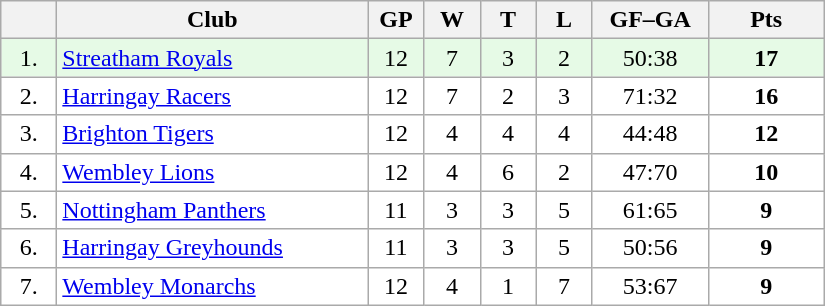<table class="wikitable">
<tr>
<th width="30"></th>
<th width="200">Club</th>
<th width="30">GP</th>
<th width="30">W</th>
<th width="30">T</th>
<th width="30">L</th>
<th width="70">GF–GA</th>
<th width="70">Pts</th>
</tr>
<tr bgcolor="#e6fae6" align="center">
<td>1.</td>
<td align="left"><a href='#'>Streatham Royals</a></td>
<td>12</td>
<td>7</td>
<td>3</td>
<td>2</td>
<td>50:38</td>
<td><strong>17</strong></td>
</tr>
<tr bgcolor="#FFFFFF" align="center">
<td>2.</td>
<td align="left"><a href='#'>Harringay Racers</a></td>
<td>12</td>
<td>7</td>
<td>2</td>
<td>3</td>
<td>71:32</td>
<td><strong>16</strong></td>
</tr>
<tr bgcolor="#FFFFFF" align="center">
<td>3.</td>
<td align="left"><a href='#'>Brighton Tigers</a></td>
<td>12</td>
<td>4</td>
<td>4</td>
<td>4</td>
<td>44:48</td>
<td><strong>12</strong></td>
</tr>
<tr bgcolor="#FFFFFF" align="center">
<td>4.</td>
<td align="left"><a href='#'>Wembley Lions</a></td>
<td>12</td>
<td>4</td>
<td>6</td>
<td>2</td>
<td>47:70</td>
<td><strong>10</strong></td>
</tr>
<tr bgcolor="#FFFFFF" align="center">
<td>5.</td>
<td align="left"><a href='#'>Nottingham Panthers</a></td>
<td>11</td>
<td>3</td>
<td>3</td>
<td>5</td>
<td>61:65</td>
<td><strong>9</strong></td>
</tr>
<tr bgcolor="#FFFFFF" align="center">
<td>6.</td>
<td align="left"><a href='#'>Harringay Greyhounds</a></td>
<td>11</td>
<td>3</td>
<td>3</td>
<td>5</td>
<td>50:56</td>
<td><strong>9</strong></td>
</tr>
<tr bgcolor="#FFFFFF" align="center">
<td>7.</td>
<td align="left"><a href='#'>Wembley Monarchs</a></td>
<td>12</td>
<td>4</td>
<td>1</td>
<td>7</td>
<td>53:67</td>
<td><strong>9</strong></td>
</tr>
</table>
